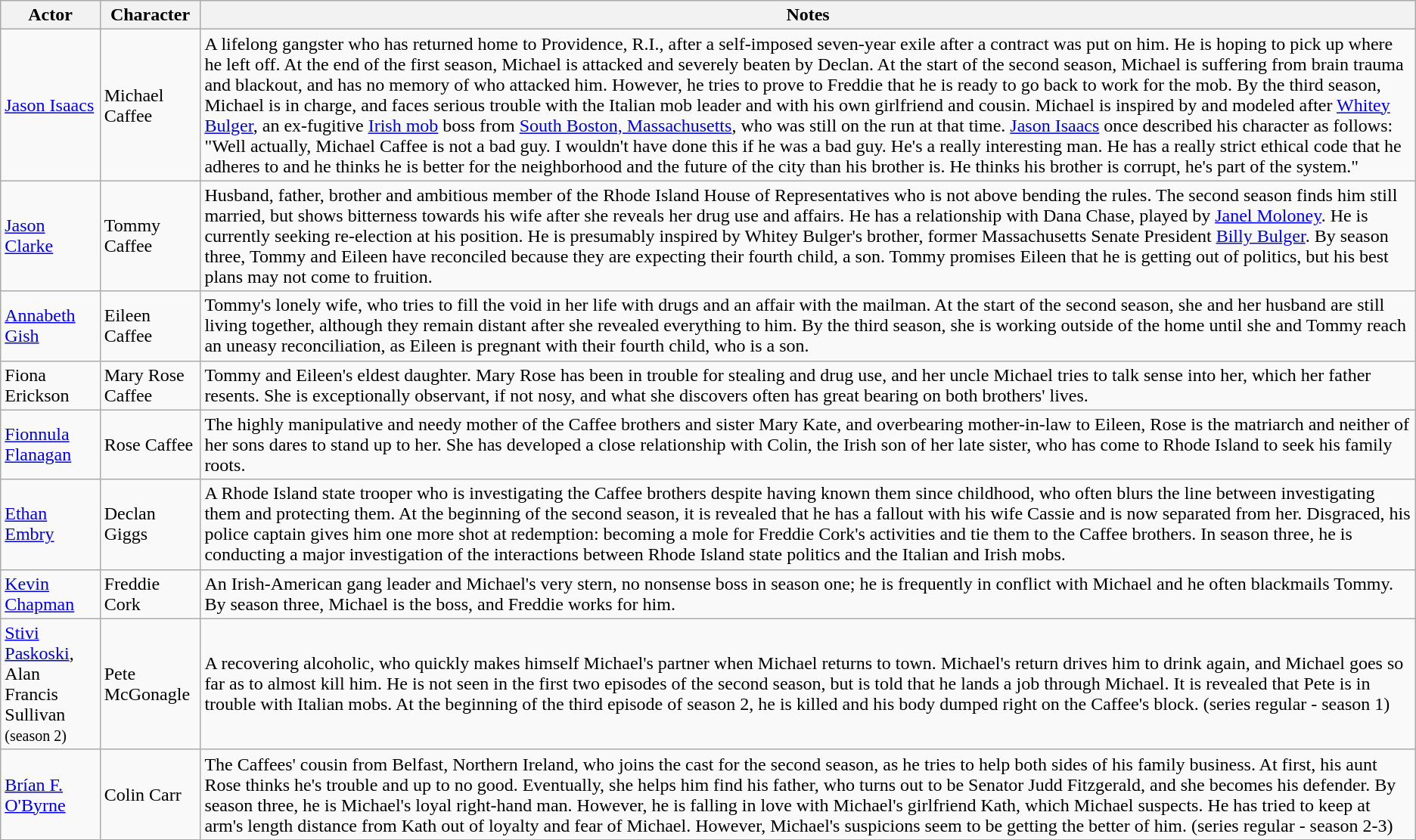<table class="wikitable">
<tr>
<th>Actor</th>
<th>Character</th>
<th>Notes</th>
</tr>
<tr>
<td><a href='#'>Jason Isaacs</a></td>
<td>Michael Caffee</td>
<td>A lifelong gangster who has returned home to Providence, R.I., after a self-imposed seven-year exile after a contract was put on him. He is hoping to pick up where he left off. At the end of the first season, Michael is attacked and severely beaten by Declan. At the start of the second season, Michael is suffering from brain trauma and blackout, and has no memory of who attacked him. However, he tries to prove to Freddie that he is ready to go back to work for the mob. By the third season, Michael is in charge, and faces serious trouble with the Italian mob leader and with his own girlfriend and cousin. Michael is inspired by and modeled after <a href='#'>Whitey Bulger</a>, an ex-fugitive <a href='#'>Irish mob</a> boss from <a href='#'>South Boston, Massachusetts</a>, who was still on the run at that time. <a href='#'>Jason Isaacs</a> once described his character as follows: "Well actually, Michael Caffee is not a bad guy. I wouldn't have done this if he was a bad guy. He's a really interesting man. He has a really strict ethical code that he adheres to and he thinks he is better for the neighborhood and the future of the city than his brother is. He thinks his brother is corrupt, he's part of the system."</td>
</tr>
<tr>
<td><a href='#'>Jason Clarke</a></td>
<td>Tommy Caffee</td>
<td>Husband, father, brother and ambitious member of the Rhode Island House of Representatives who is not above bending the rules. The second season finds him still married, but shows bitterness towards his wife after she reveals her drug use and affairs. He has a relationship with Dana Chase, played by <a href='#'>Janel Moloney</a>.  He is currently seeking re-election at his position. He is presumably inspired by Whitey Bulger's brother, former Massachusetts Senate President <a href='#'>Billy Bulger</a>. By season three, Tommy and Eileen have reconciled because they are expecting their fourth child, a son.  Tommy promises Eileen that he is getting out of politics, but his best plans may not come to fruition.</td>
</tr>
<tr>
<td><a href='#'>Annabeth Gish</a></td>
<td>Eileen Caffee</td>
<td>Tommy's lonely wife, who tries to fill the void in her life with drugs and an affair with the mailman. At the start of the second season, she and her husband are still living together, although they remain distant after she revealed everything to him. By the third season, she is working outside of the home until she and Tommy  reach an uneasy reconciliation, as Eileen is pregnant with their fourth child, who is a son.</td>
</tr>
<tr>
<td>Fiona Erickson</td>
<td>Mary Rose Caffee</td>
<td>Tommy and Eileen's eldest daughter. Mary Rose has been in trouble for stealing and drug use, and her uncle Michael tries to talk sense into her, which her father resents.  She is exceptionally observant, if not nosy, and what she discovers often has great bearing on both brothers' lives.</td>
</tr>
<tr>
<td><a href='#'>Fionnula Flanagan</a></td>
<td>Rose Caffee</td>
<td>The highly manipulative and needy mother of the Caffee brothers and sister Mary Kate, and overbearing mother-in-law to Eileen, Rose is the matriarch and neither of her sons dares to stand up to her. She has developed a close relationship with Colin, the Irish son of her late sister, who has come to Rhode Island to seek his family roots.</td>
</tr>
<tr>
<td><a href='#'>Ethan Embry</a></td>
<td>Declan Giggs</td>
<td>A Rhode Island state trooper who is investigating the Caffee brothers despite having known them since childhood, who often blurs the line between investigating them and protecting them. At the beginning of the second season, it is revealed that he has a fallout with his wife Cassie and is now separated from her. Disgraced, his police captain gives him one more shot at redemption: becoming a mole for Freddie Cork's activities and tie them to the Caffee brothers. In season three, he is conducting a major investigation of the interactions between Rhode Island state politics and the Italian and Irish mobs.</td>
</tr>
<tr>
<td><a href='#'>Kevin Chapman</a></td>
<td>Freddie Cork</td>
<td>An Irish-American gang leader and Michael's very stern, no nonsense boss in season one; he is frequently in conflict with Michael and he often blackmails Tommy.  By season three, Michael is the boss, and Freddie works for him.</td>
</tr>
<tr>
<td><a href='#'>Stivi Paskoski</a>,<br>Alan Francis Sullivan <small>(season 2)</small></td>
<td>Pete McGonagle</td>
<td>A recovering alcoholic, who quickly makes himself Michael's partner when Michael returns to town. Michael's return drives him to drink again, and Michael goes so far as to almost kill him. He is not seen in the first two episodes of the second season, but is told that he lands a job through Michael. It is revealed that Pete is in trouble with Italian mobs. At the beginning of the third episode of season 2, he is killed and his body dumped right on the Caffee's block. (series regular - season 1)</td>
</tr>
<tr>
<td><a href='#'>Brían F. O'Byrne</a></td>
<td>Colin Carr</td>
<td>The Caffees' cousin from Belfast, Northern Ireland, who joins the cast for the second season, as he tries to help both sides of his family business. At first, his aunt Rose thinks he's trouble and up to no good. Eventually, she helps him find his father, who turns out to be Senator Judd Fitzgerald, and she becomes his defender.  By season three, he is Michael's loyal right-hand man. However, he is falling in love with Michael's girlfriend Kath, which Michael suspects. He has tried to keep at arm's length distance from Kath out of loyalty and fear of Michael. However, Michael's suspicions seem to be getting the better of him. (series regular - season 2-3)</td>
</tr>
</table>
